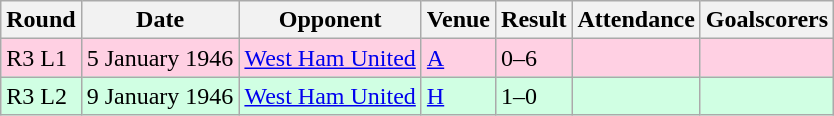<table class="wikitable">
<tr>
<th>Round</th>
<th>Date</th>
<th>Opponent</th>
<th>Venue</th>
<th>Result</th>
<th>Attendance</th>
<th>Goalscorers</th>
</tr>
<tr style="background:#ffd0e3;">
<td>R3 L1</td>
<td>5 January 1946</td>
<td><a href='#'>West Ham United</a></td>
<td><a href='#'>A</a></td>
<td>0–6</td>
<td></td>
<td></td>
</tr>
<tr style="background:#d0ffe3;">
<td>R3 L2</td>
<td>9 January 1946</td>
<td><a href='#'>West Ham United</a></td>
<td><a href='#'>H</a></td>
<td>1–0</td>
<td></td>
<td></td>
</tr>
</table>
